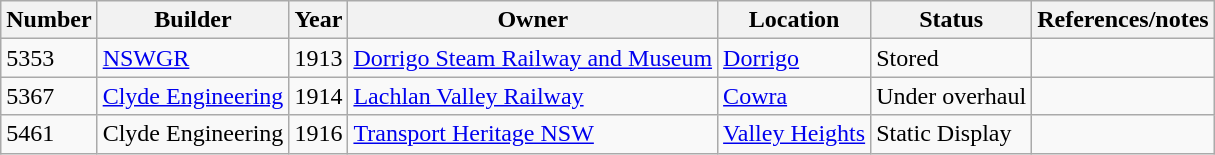<table class="wikitable">
<tr>
<th>Number</th>
<th>Builder</th>
<th>Year</th>
<th>Owner</th>
<th>Location</th>
<th>Status</th>
<th>References/notes</th>
</tr>
<tr>
<td>5353</td>
<td><a href='#'>NSWGR</a></td>
<td>1913</td>
<td><a href='#'>Dorrigo Steam Railway and Museum</a></td>
<td><a href='#'>Dorrigo</a></td>
<td>Stored</td>
<td></td>
</tr>
<tr>
<td>5367</td>
<td><a href='#'>Clyde Engineering</a></td>
<td>1914</td>
<td><a href='#'>Lachlan Valley Railway</a></td>
<td><a href='#'>Cowra</a></td>
<td>Under overhaul</td>
<td></td>
</tr>
<tr>
<td>5461</td>
<td>Clyde Engineering</td>
<td>1916</td>
<td><a href='#'>Transport Heritage NSW</a></td>
<td><a href='#'>Valley Heights</a></td>
<td>Static Display</td>
<td></td>
</tr>
</table>
